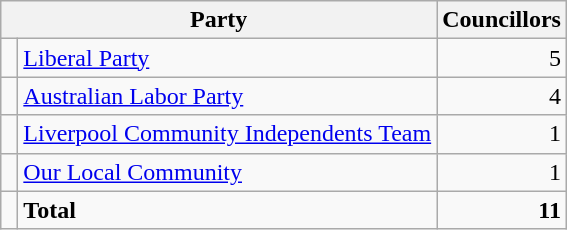<table class="wikitable">
<tr>
<th colspan="2">Party</th>
<th>Councillors</th>
</tr>
<tr>
<td></td>
<td><a href='#'>Liberal Party</a></td>
<td align="right">5</td>
</tr>
<tr>
<td></td>
<td><a href='#'>Australian Labor Party</a></td>
<td align="right">4</td>
</tr>
<tr>
<td></td>
<td><a href='#'>Liverpool Community Independents Team</a></td>
<td align=right>1</td>
</tr>
<tr>
<td> </td>
<td><a href='#'>Our Local Community</a></td>
<td align=right>1</td>
</tr>
<tr>
<td></td>
<td><strong>Total</strong></td>
<td align=right><strong>11</strong></td>
</tr>
</table>
